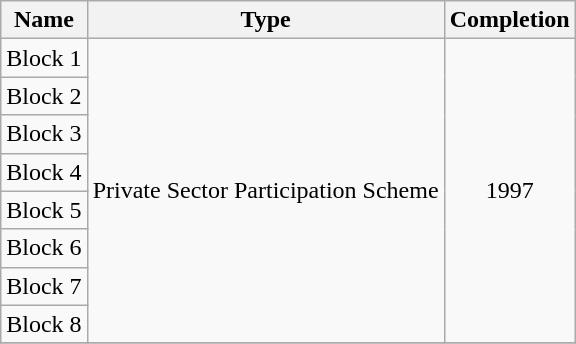<table class="wikitable" style="text-align: center">
<tr>
<th>Name</th>
<th>Type</th>
<th>Completion</th>
</tr>
<tr>
<td>Block 1</td>
<td rowspan="8">Private Sector Participation Scheme</td>
<td rowspan="8">1997</td>
</tr>
<tr>
<td>Block 2</td>
</tr>
<tr>
<td>Block 3</td>
</tr>
<tr>
<td>Block 4</td>
</tr>
<tr>
<td>Block 5</td>
</tr>
<tr>
<td>Block 6</td>
</tr>
<tr>
<td>Block 7</td>
</tr>
<tr>
<td>Block 8</td>
</tr>
<tr>
</tr>
</table>
